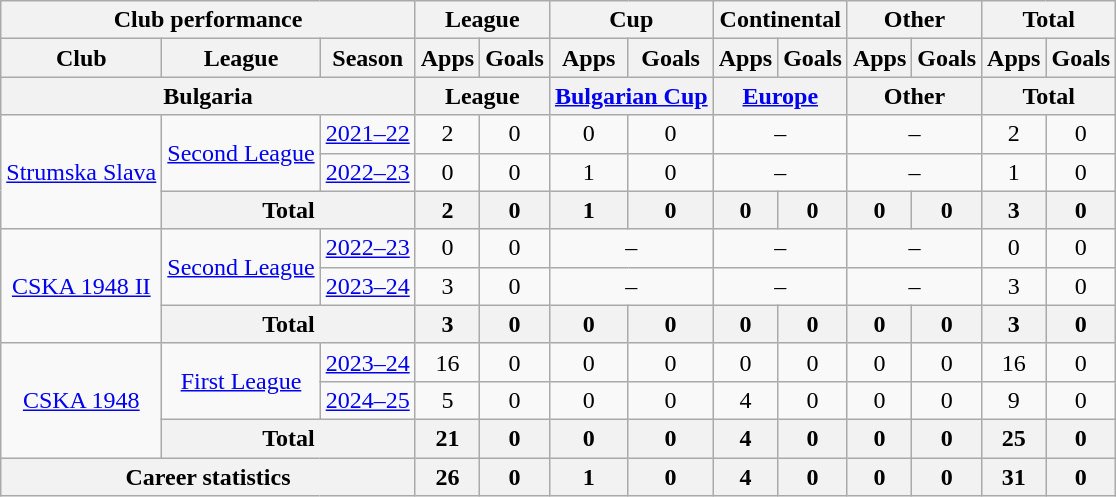<table class="wikitable" style="text-align: center">
<tr>
<th colspan="3">Club performance</th>
<th colspan="2">League</th>
<th colspan="2">Cup</th>
<th colspan="2">Continental</th>
<th colspan="2">Other</th>
<th colspan="3">Total</th>
</tr>
<tr>
<th>Club</th>
<th>League</th>
<th>Season</th>
<th>Apps</th>
<th>Goals</th>
<th>Apps</th>
<th>Goals</th>
<th>Apps</th>
<th>Goals</th>
<th>Apps</th>
<th>Goals</th>
<th>Apps</th>
<th>Goals</th>
</tr>
<tr>
<th colspan="3">Bulgaria</th>
<th colspan="2">League</th>
<th colspan="2"><a href='#'>Bulgarian Cup</a></th>
<th colspan="2"><a href='#'>Europe</a></th>
<th colspan="2">Other</th>
<th colspan="2">Total</th>
</tr>
<tr>
<td rowspan="3" valign="center"><a href='#'>Strumska Slava</a></td>
<td rowspan="2"><a href='#'>Second League</a></td>
<td><a href='#'>2021–22</a></td>
<td>2</td>
<td>0</td>
<td>0</td>
<td>0</td>
<td colspan="2">–</td>
<td colspan="2">–</td>
<td>2</td>
<td>0</td>
</tr>
<tr>
<td><a href='#'>2022–23</a></td>
<td>0</td>
<td>0</td>
<td>1</td>
<td>0</td>
<td colspan="2">–</td>
<td colspan="2">–</td>
<td>1</td>
<td>0</td>
</tr>
<tr>
<th colspan=2>Total</th>
<th>2</th>
<th>0</th>
<th>1</th>
<th>0</th>
<th>0</th>
<th>0</th>
<th>0</th>
<th>0</th>
<th>3</th>
<th>0</th>
</tr>
<tr>
<td rowspan="3" valign="center"><a href='#'>CSKA 1948 II</a></td>
<td rowspan="2"><a href='#'>Second League</a></td>
<td><a href='#'>2022–23</a></td>
<td>0</td>
<td>0</td>
<td colspan="2">–</td>
<td colspan="2">–</td>
<td colspan="2">–</td>
<td>0</td>
<td>0</td>
</tr>
<tr>
<td><a href='#'>2023–24</a></td>
<td>3</td>
<td>0</td>
<td colspan="2">–</td>
<td colspan="2">–</td>
<td colspan="2">–</td>
<td>3</td>
<td>0</td>
</tr>
<tr>
<th colspan=2>Total</th>
<th>3</th>
<th>0</th>
<th>0</th>
<th>0</th>
<th>0</th>
<th>0</th>
<th>0</th>
<th>0</th>
<th>3</th>
<th>0</th>
</tr>
<tr>
<td rowspan="3" valign="center"><a href='#'>CSKA 1948</a></td>
<td rowspan="2"><a href='#'>First League</a></td>
<td><a href='#'>2023–24</a></td>
<td>16</td>
<td>0</td>
<td>0</td>
<td>0</td>
<td>0</td>
<td>0</td>
<td>0</td>
<td>0</td>
<td>16</td>
<td>0</td>
</tr>
<tr>
<td><a href='#'>2024–25</a></td>
<td>5</td>
<td>0</td>
<td>0</td>
<td>0</td>
<td>4</td>
<td>0</td>
<td>0</td>
<td>0</td>
<td>9</td>
<td>0</td>
</tr>
<tr>
<th colspan=2>Total</th>
<th>21</th>
<th>0</th>
<th>0</th>
<th>0</th>
<th>4</th>
<th>0</th>
<th>0</th>
<th>0</th>
<th>25</th>
<th>0</th>
</tr>
<tr>
<th colspan="3">Career statistics</th>
<th>26</th>
<th>0</th>
<th>1</th>
<th>0</th>
<th>4</th>
<th>0</th>
<th>0</th>
<th>0</th>
<th>31</th>
<th>0</th>
</tr>
</table>
